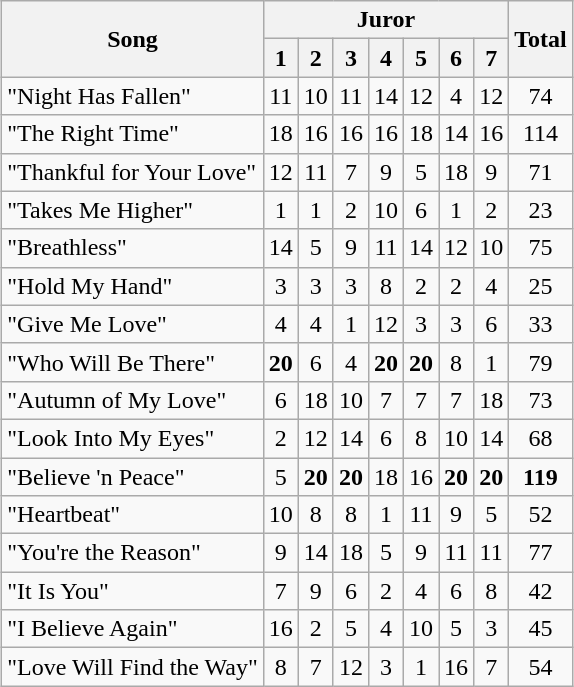<table class="wikitable plainrowheaders" style="margin: 1em auto 1em auto; text-align:center;">
<tr>
<th rowspan="2">Song</th>
<th colspan="7">Juror</th>
<th rowspan="2">Total</th>
</tr>
<tr>
<th>1</th>
<th>2</th>
<th>3</th>
<th>4</th>
<th>5</th>
<th>6</th>
<th>7</th>
</tr>
<tr>
<td align="left">"Night Has Fallen"</td>
<td>11</td>
<td>10</td>
<td>11</td>
<td>14</td>
<td>12</td>
<td>4</td>
<td>12</td>
<td>74</td>
</tr>
<tr>
<td align="left">"The Right Time"</td>
<td>18</td>
<td>16</td>
<td>16</td>
<td>16</td>
<td>18</td>
<td>14</td>
<td>16</td>
<td>114</td>
</tr>
<tr>
<td align="left">"Thankful for Your Love"</td>
<td>12</td>
<td>11</td>
<td>7</td>
<td>9</td>
<td>5</td>
<td>18</td>
<td>9</td>
<td>71</td>
</tr>
<tr>
<td align="left">"Takes Me Higher"</td>
<td>1</td>
<td>1</td>
<td>2</td>
<td>10</td>
<td>6</td>
<td>1</td>
<td>2</td>
<td>23</td>
</tr>
<tr>
<td align="left">"Breathless"</td>
<td>14</td>
<td>5</td>
<td>9</td>
<td>11</td>
<td>14</td>
<td>12</td>
<td>10</td>
<td>75</td>
</tr>
<tr>
<td align="left">"Hold My Hand"</td>
<td>3</td>
<td>3</td>
<td>3</td>
<td>8</td>
<td>2</td>
<td>2</td>
<td>4</td>
<td>25</td>
</tr>
<tr>
<td align="left">"Give Me Love"</td>
<td>4</td>
<td>4</td>
<td>1</td>
<td>12</td>
<td>3</td>
<td>3</td>
<td>6</td>
<td>33</td>
</tr>
<tr>
<td align="left">"Who Will Be There"</td>
<td><strong>20</strong></td>
<td>6</td>
<td>4</td>
<td><strong>20</strong></td>
<td><strong>20</strong></td>
<td>8</td>
<td>1</td>
<td>79</td>
</tr>
<tr>
<td align="left">"Autumn of My Love"</td>
<td>6</td>
<td>18</td>
<td>10</td>
<td>7</td>
<td>7</td>
<td>7</td>
<td>18</td>
<td>73</td>
</tr>
<tr>
<td align="left">"Look Into My Eyes"</td>
<td>2</td>
<td>12</td>
<td>14</td>
<td>6</td>
<td>8</td>
<td>10</td>
<td>14</td>
<td>68</td>
</tr>
<tr>
<td align="left">"Believe 'n Peace"</td>
<td>5</td>
<td><strong>20</strong></td>
<td><strong>20</strong></td>
<td>18</td>
<td>16</td>
<td><strong>20</strong></td>
<td><strong>20</strong></td>
<td><strong>119</strong></td>
</tr>
<tr>
<td align="left">"Heartbeat"</td>
<td>10</td>
<td>8</td>
<td>8</td>
<td>1</td>
<td>11</td>
<td>9</td>
<td>5</td>
<td>52</td>
</tr>
<tr>
<td align="left">"You're the Reason"</td>
<td>9</td>
<td>14</td>
<td>18</td>
<td>5</td>
<td>9</td>
<td>11</td>
<td>11</td>
<td>77</td>
</tr>
<tr>
<td align="left">"It Is You"</td>
<td>7</td>
<td>9</td>
<td>6</td>
<td>2</td>
<td>4</td>
<td>6</td>
<td>8</td>
<td>42</td>
</tr>
<tr>
<td align="left">"I Believe Again"</td>
<td>16</td>
<td>2</td>
<td>5</td>
<td>4</td>
<td>10</td>
<td>5</td>
<td>3</td>
<td>45</td>
</tr>
<tr>
<td align="left">"Love Will Find the Way"</td>
<td>8</td>
<td>7</td>
<td>12</td>
<td>3</td>
<td>1</td>
<td>16</td>
<td>7</td>
<td>54</td>
</tr>
</table>
